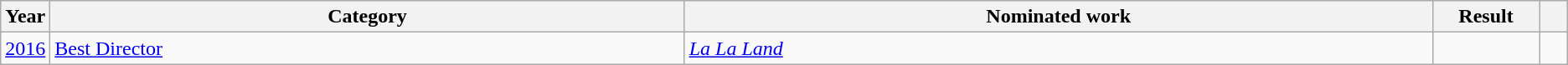<table class=wikitable>
<tr>
<th scope="col" style="width:1em;">Year</th>
<th scope="col" style="width:33em;">Category</th>
<th scope="col" style="width:39em;">Nominated work</th>
<th scope="col" style="width:5em;">Result</th>
<th scope="col" style="width:1em;"></th>
</tr>
<tr>
<td><a href='#'>2016</a></td>
<td><a href='#'>Best Director</a></td>
<td><em><a href='#'>La La Land</a></em></td>
<td></td>
<td></td>
</tr>
</table>
